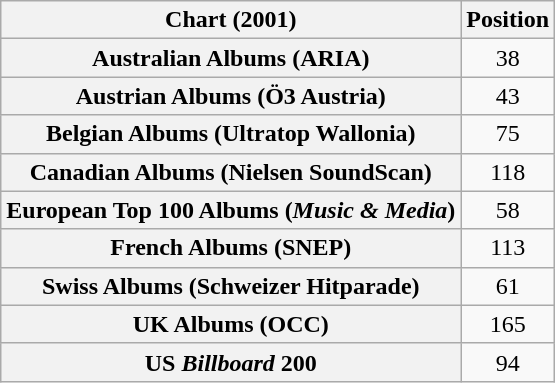<table class="wikitable sortable plainrowheaders" style="text-align:center">
<tr>
<th scope="col">Chart (2001)</th>
<th scope="col">Position</th>
</tr>
<tr>
<th scope="row">Australian Albums (ARIA)</th>
<td>38</td>
</tr>
<tr>
<th scope="row">Austrian Albums (Ö3 Austria)</th>
<td>43</td>
</tr>
<tr>
<th scope="row">Belgian Albums (Ultratop Wallonia)</th>
<td>75</td>
</tr>
<tr>
<th scope="row">Canadian Albums (Nielsen SoundScan)</th>
<td>118</td>
</tr>
<tr>
<th scope="row">European Top 100 Albums (<em>Music & Media</em>)</th>
<td>58</td>
</tr>
<tr>
<th scope="row">French Albums (SNEP)</th>
<td>113</td>
</tr>
<tr>
<th scope="row">Swiss Albums (Schweizer Hitparade)</th>
<td>61</td>
</tr>
<tr>
<th scope="row">UK Albums (OCC)</th>
<td>165</td>
</tr>
<tr>
<th scope="row">US <em>Billboard</em> 200</th>
<td>94</td>
</tr>
</table>
